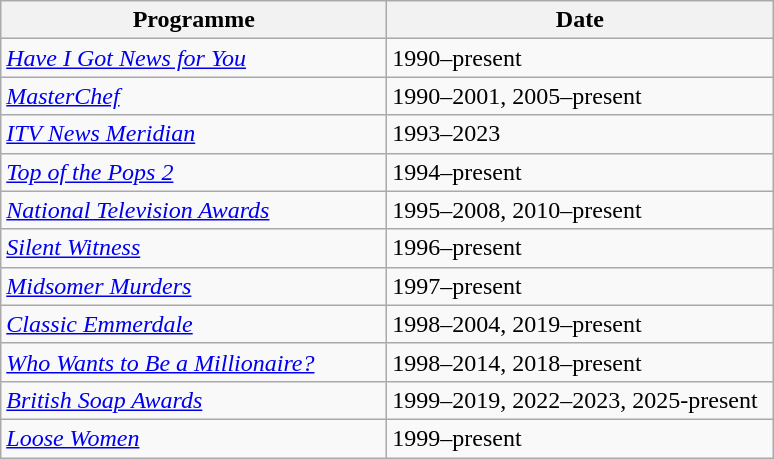<table class="wikitable">
<tr>
<th width=250>Programme</th>
<th width=250>Date</th>
</tr>
<tr>
<td><em><a href='#'>Have I Got News for You</a></em></td>
<td>1990–present</td>
</tr>
<tr>
<td><em><a href='#'>MasterChef</a></em></td>
<td>1990–2001, 2005–present</td>
</tr>
<tr>
<td><em><a href='#'>ITV News Meridian</a></em></td>
<td>1993–2023</td>
</tr>
<tr>
<td><em><a href='#'>Top of the Pops 2</a></em></td>
<td>1994–present</td>
</tr>
<tr>
<td><em><a href='#'>National Television Awards</a></em></td>
<td>1995–2008, 2010–present</td>
</tr>
<tr>
<td><em><a href='#'>Silent Witness</a></em></td>
<td>1996–present</td>
</tr>
<tr>
<td><em><a href='#'>Midsomer Murders</a></em></td>
<td>1997–present</td>
</tr>
<tr>
<td><em><a href='#'>Classic Emmerdale</a></em></td>
<td>1998–2004, 2019–present</td>
</tr>
<tr>
<td><em><a href='#'>Who Wants to Be a Millionaire?</a></em></td>
<td>1998–2014, 2018–present</td>
</tr>
<tr>
<td><em><a href='#'>British Soap Awards</a></em></td>
<td>1999–2019, 2022–2023, 2025-present</td>
</tr>
<tr>
<td><em><a href='#'>Loose Women</a></em></td>
<td>1999–present</td>
</tr>
</table>
